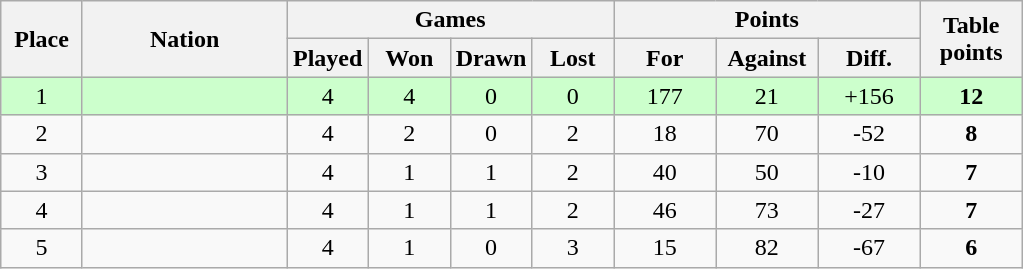<table class="wikitable" style="text-align:center">
<tr>
<th rowspan="2" style="width:8%">Place</th>
<th rowspan="2" style="width:20%">Nation</th>
<th colspan="4" style="width:32%">Games</th>
<th colspan="3" style="width:30%">Points</th>
<th rowspan="2" style="width:10%">Table<br>points</th>
</tr>
<tr>
<th style="width:8%">Played</th>
<th style="width:8%">Won</th>
<th style="width:8%">Drawn</th>
<th style="width:8%">Lost</th>
<th style="width:10%">For</th>
<th style="width:10%">Against</th>
<th style="width:10%">Diff.</th>
</tr>
<tr style="background:#cfc">
<td>1</td>
<td align=left><strong></strong></td>
<td>4</td>
<td>4</td>
<td>0</td>
<td>0</td>
<td>177</td>
<td>21</td>
<td>+156</td>
<td><strong>12</strong></td>
</tr>
<tr>
<td>2</td>
<td align=left></td>
<td>4</td>
<td>2</td>
<td>0</td>
<td>2</td>
<td>18</td>
<td>70</td>
<td>-52</td>
<td><strong>8</strong></td>
</tr>
<tr>
<td>3</td>
<td align=left></td>
<td>4</td>
<td>1</td>
<td>1</td>
<td>2</td>
<td>40</td>
<td>50</td>
<td>-10</td>
<td><strong>7</strong></td>
</tr>
<tr>
<td>4</td>
<td align=left></td>
<td>4</td>
<td>1</td>
<td>1</td>
<td>2</td>
<td>46</td>
<td>73</td>
<td>-27</td>
<td><strong>7</strong></td>
</tr>
<tr>
<td>5</td>
<td align=left><em></em></td>
<td>4</td>
<td>1</td>
<td>0</td>
<td>3</td>
<td>15</td>
<td>82</td>
<td>-67</td>
<td><strong>6</strong></td>
</tr>
</table>
